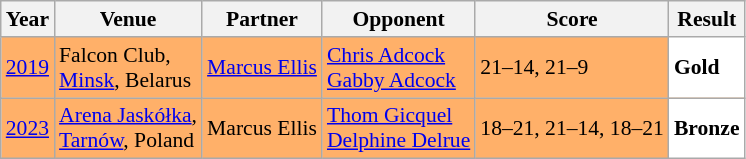<table class="sortable wikitable" style="font-size: 90%;">
<tr>
<th>Year</th>
<th>Venue</th>
<th>Partner</th>
<th>Opponent</th>
<th>Score</th>
<th>Result</th>
</tr>
<tr style="background:#FFB069">
<td align="center"><a href='#'>2019</a></td>
<td align="left">Falcon Club,<br><a href='#'>Minsk</a>, Belarus</td>
<td align="left"> <a href='#'>Marcus Ellis</a></td>
<td align="left"> <a href='#'>Chris Adcock</a><br> <a href='#'>Gabby Adcock</a></td>
<td align="left">21–14, 21–9</td>
<td style="text-align:left; background:white"> <strong>Gold</strong></td>
</tr>
<tr style="background:#FFB069">
<td align="center"><a href='#'>2023</a></td>
<td align="left"><a href='#'>Arena Jaskółka</a>,<br><a href='#'>Tarnów</a>, Poland</td>
<td align="left"> Marcus Ellis</td>
<td align="left"> <a href='#'>Thom Gicquel</a><br> <a href='#'>Delphine Delrue</a></td>
<td align="left">18–21, 21–14, 18–21</td>
<td style="text-align:left; background:white"> <strong>Bronze</strong></td>
</tr>
</table>
